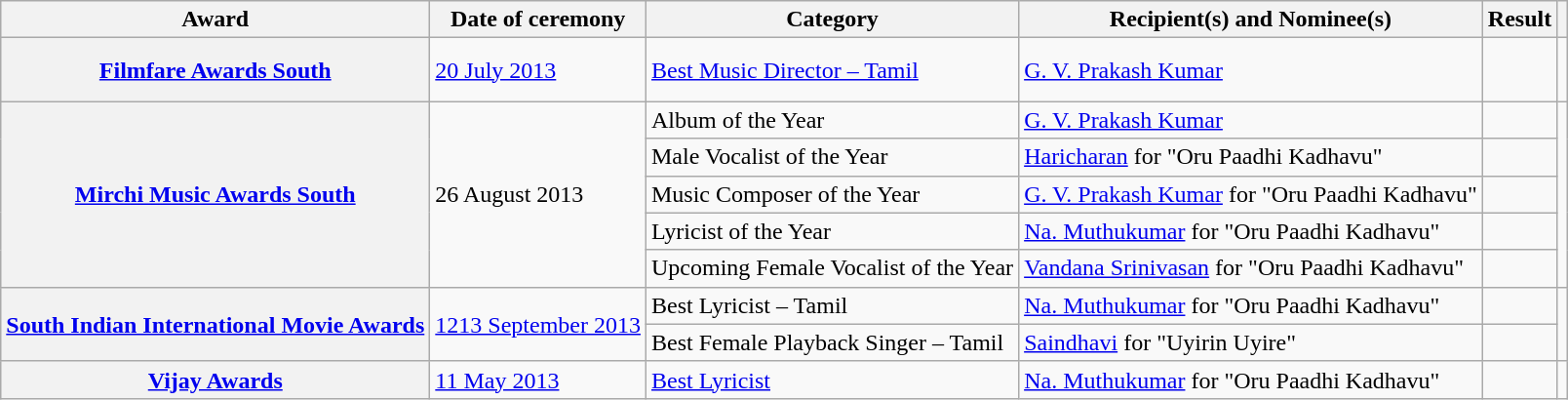<table class="wikitable plainrowheaders sortable">
<tr>
<th scope="col">Award</th>
<th scope="col">Date of ceremony</th>
<th scope="col">Category</th>
<th scope="col">Recipient(s) and Nominee(s)</th>
<th scope="col">Result</th>
<th scope="col" class="unsortable"></th>
</tr>
<tr>
<th scope="row"><a href='#'>Filmfare Awards South</a></th>
<td><a href='#'>20 July 2013</a></td>
<td><a href='#'>Best Music Director – Tamil</a></td>
<td><a href='#'>G. V. Prakash Kumar</a></td>
<td></td>
<td align="center"><br><br></td>
</tr>
<tr>
<th rowspan="5" scope="row"><a href='#'>Mirchi Music Awards South</a></th>
<td rowspan="5">26 August 2013</td>
<td>Album of the Year</td>
<td><a href='#'>G. V. Prakash Kumar</a></td>
<td></td>
<td rowspan="5" align="center"><br><br></td>
</tr>
<tr>
<td>Male Vocalist of the Year</td>
<td><a href='#'>Haricharan</a> for "Oru Paadhi Kadhavu"</td>
<td></td>
</tr>
<tr>
<td>Music Composer of the Year</td>
<td><a href='#'>G. V. Prakash Kumar</a> for "Oru Paadhi Kadhavu"</td>
<td></td>
</tr>
<tr>
<td>Lyricist of the Year</td>
<td><a href='#'>Na. Muthukumar</a> for "Oru Paadhi Kadhavu"</td>
<td></td>
</tr>
<tr>
<td>Upcoming Female Vocalist of the Year</td>
<td><a href='#'>Vandana Srinivasan</a> for "Oru Paadhi Kadhavu"</td>
<td></td>
</tr>
<tr>
<th rowspan="2" scope="row"><a href='#'>South Indian International Movie Awards</a></th>
<td rowspan="2"><a href='#'>1213 September 2013</a></td>
<td>Best Lyricist – Tamil</td>
<td><a href='#'>Na. Muthukumar</a> for "Oru Paadhi Kadhavu"</td>
<td></td>
<td rowspan="2" align="center"><br></td>
</tr>
<tr>
<td>Best Female Playback Singer – Tamil</td>
<td><a href='#'>Saindhavi</a> for "Uyirin Uyire"</td>
<td></td>
</tr>
<tr>
<th scope="row"><a href='#'>Vijay Awards</a></th>
<td><a href='#'>11 May 2013</a></td>
<td><a href='#'>Best Lyricist</a></td>
<td><a href='#'>Na. Muthukumar</a> for "Oru Paadhi Kadhavu"</td>
<td></td>
<td align="center"></td>
</tr>
</table>
